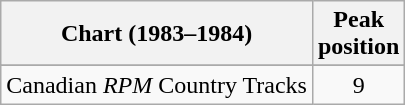<table class="wikitable sortable">
<tr>
<th align="left">Chart (1983–1984)</th>
<th align="center">Peak<br>position</th>
</tr>
<tr>
</tr>
<tr>
</tr>
<tr>
</tr>
<tr>
<td align="left">Canadian <em>RPM</em> Country Tracks</td>
<td align="center">9</td>
</tr>
</table>
